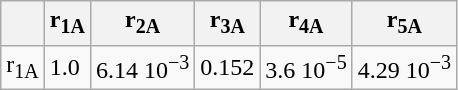<table class="wikitable" border="1">
<tr>
<th></th>
<th>r<sub>1A</sub></th>
<th>r<sub>2A</sub></th>
<th>r<sub>3A</sub></th>
<th>r<sub>4A</sub></th>
<th>r<sub>5A</sub></th>
</tr>
<tr>
<td>r<sub>1A</sub></td>
<td>1.0</td>
<td>6.14 10<sup>−3</sup></td>
<td>0.152</td>
<td>3.6 10<sup>−5</sup></td>
<td>4.29 10<sup>−3</sup></td>
</tr>
</table>
